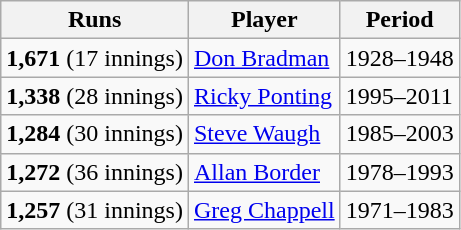<table class="wikitable">
<tr>
<th>Runs</th>
<th>Player</th>
<th>Period</th>
</tr>
<tr>
<td><strong>1,671</strong> (17 innings)</td>
<td> <a href='#'>Don Bradman</a></td>
<td>1928–1948</td>
</tr>
<tr>
<td><strong>1,338</strong> (28 innings)</td>
<td> <a href='#'>Ricky Ponting</a></td>
<td>1995–2011</td>
</tr>
<tr>
<td><strong>1,284</strong> (30 innings)</td>
<td> <a href='#'>Steve Waugh</a></td>
<td>1985–2003</td>
</tr>
<tr>
<td><strong>1,272</strong> (36 innings)</td>
<td> <a href='#'>Allan Border</a></td>
<td>1978–1993</td>
</tr>
<tr>
<td><strong>1,257</strong> (31 innings)</td>
<td> <a href='#'>Greg Chappell</a></td>
<td>1971–1983</td>
</tr>
</table>
